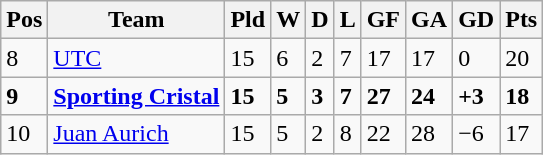<table class="wikitable">
<tr>
<th>Pos</th>
<th><strong>Team</strong></th>
<th><strong>Pld</strong></th>
<th>W</th>
<th>D</th>
<th>L</th>
<th>GF</th>
<th>GA</th>
<th>GD</th>
<th>Pts</th>
</tr>
<tr>
<td>8</td>
<td><a href='#'>UTC</a></td>
<td>15</td>
<td>6</td>
<td>2</td>
<td>7</td>
<td>17</td>
<td>17</td>
<td>0</td>
<td>20</td>
</tr>
<tr>
<td><strong>9</strong></td>
<td><strong><a href='#'>Sporting Cristal</a></strong></td>
<td><strong>15</strong></td>
<td><strong>5</strong></td>
<td><strong>3</strong></td>
<td><strong>7</strong></td>
<td><strong>27</strong></td>
<td><strong>24</strong></td>
<td><strong>+3</strong></td>
<td><strong>18</strong></td>
</tr>
<tr>
<td>10</td>
<td><a href='#'>Juan Aurich</a></td>
<td>15</td>
<td>5</td>
<td>2</td>
<td>8</td>
<td>22</td>
<td>28</td>
<td>−6</td>
<td>17</td>
</tr>
</table>
